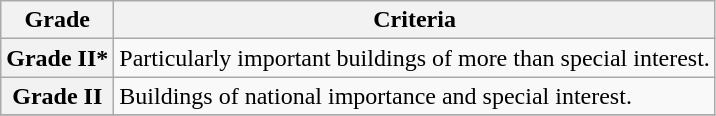<table class="wikitable" border="1">
<tr>
<th>Grade</th>
<th>Criteria</th>
</tr>
<tr>
<th>Grade II*</th>
<td>Particularly important buildings of more than special interest.</td>
</tr>
<tr>
<th>Grade II</th>
<td>Buildings of national importance and special interest.</td>
</tr>
<tr>
</tr>
</table>
